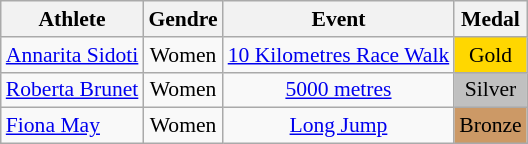<table class="wikitable" style="width:; font-size:90%; text-align:center;">
<tr>
<th>Athlete</th>
<th>Gendre</th>
<th>Event</th>
<th>Medal</th>
</tr>
<tr>
<td align=left><a href='#'>Annarita Sidoti</a></td>
<td>Women</td>
<td><a href='#'>10 Kilometres Race Walk</a></td>
<td bgcolor=gold>Gold</td>
</tr>
<tr>
<td align=left><a href='#'>Roberta Brunet</a></td>
<td>Women</td>
<td><a href='#'>5000 metres</a></td>
<td bgcolor=silver>Silver</td>
</tr>
<tr>
<td align=left><a href='#'>Fiona May</a></td>
<td>Women</td>
<td><a href='#'>Long Jump</a></td>
<td bgcolor=cc9966>Bronze</td>
</tr>
</table>
